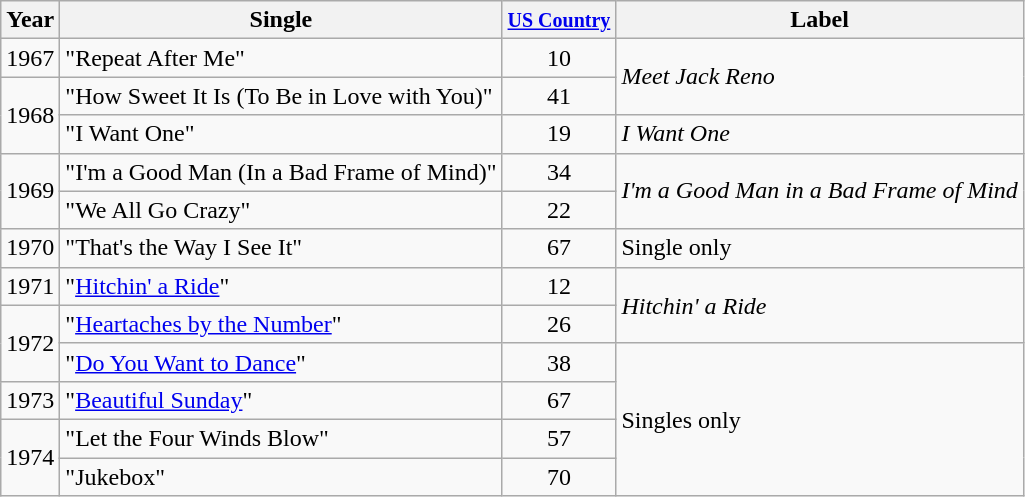<table class="wikitable">
<tr>
<th>Year</th>
<th>Single</th>
<th><small><a href='#'>US Country</a></small></th>
<th>Label</th>
</tr>
<tr>
<td>1967</td>
<td>"Repeat After Me"</td>
<td align="center">10</td>
<td rowspan="2"><em>Meet Jack Reno</em></td>
</tr>
<tr>
<td rowspan="2">1968</td>
<td>"How Sweet It Is (To Be in Love with You)"</td>
<td align="center">41</td>
</tr>
<tr>
<td>"I Want One"</td>
<td align="center">19</td>
<td><em>I Want One</em></td>
</tr>
<tr>
<td rowspan="2">1969</td>
<td>"I'm a Good Man (In a Bad Frame of Mind)"</td>
<td align="center">34</td>
<td rowspan="2"><em>I'm a Good Man in a Bad Frame of Mind</em></td>
</tr>
<tr>
<td>"We All Go Crazy"</td>
<td align="center">22</td>
</tr>
<tr>
<td>1970</td>
<td>"That's the Way I See It"</td>
<td align="center">67</td>
<td>Single only</td>
</tr>
<tr>
<td>1971</td>
<td>"<a href='#'>Hitchin' a Ride</a>"</td>
<td align="center">12</td>
<td rowspan="2"><em>Hitchin' a Ride</em></td>
</tr>
<tr>
<td rowspan="2">1972</td>
<td>"<a href='#'>Heartaches by the Number</a>"</td>
<td align="center">26</td>
</tr>
<tr>
<td>"<a href='#'>Do You Want to Dance</a>"</td>
<td align="center">38</td>
<td rowspan="4">Singles only</td>
</tr>
<tr>
<td>1973</td>
<td>"<a href='#'>Beautiful Sunday</a>"</td>
<td align="center">67</td>
</tr>
<tr>
<td rowspan="2">1974</td>
<td>"Let the Four Winds Blow"</td>
<td align="center">57</td>
</tr>
<tr>
<td>"Jukebox"</td>
<td align="center">70</td>
</tr>
</table>
